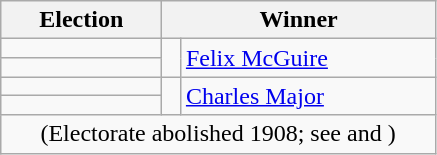<table class=wikitable>
<tr>
<th width=100>Election</th>
<th width=175 colspan=2>Winner</th>
</tr>
<tr>
<td></td>
<td width=5 rowspan=2 bgcolor=></td>
<td rowspan=2><a href='#'>Felix McGuire</a></td>
</tr>
<tr>
<td></td>
</tr>
<tr>
<td></td>
<td rowspan=2 bgcolor=></td>
<td rowspan=2><a href='#'>Charles Major</a></td>
</tr>
<tr>
<td></td>
</tr>
<tr>
<td colspan=3 align=center><span>(Electorate abolished 1908; see  and )</span></td>
</tr>
</table>
